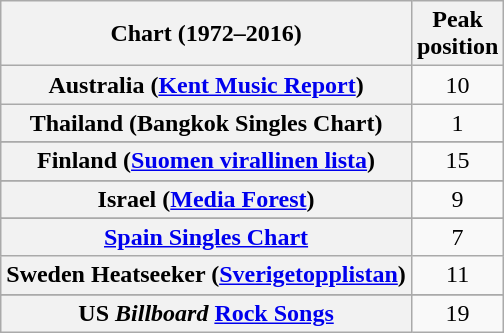<table class="wikitable sortable plainrowheaders" style="text-align:center">
<tr>
<th>Chart (1972–2016)</th>
<th>Peak<br>position</th>
</tr>
<tr>
<th scope="row">Australia (<a href='#'>Kent Music Report</a>)</th>
<td align="center">10</td>
</tr>
<tr>
<th scope="row">Thailand (Bangkok Singles Chart)</th>
<td align="center">1</td>
</tr>
<tr>
</tr>
<tr>
</tr>
<tr>
</tr>
<tr>
<th scope="row">Finland (<a href='#'>Suomen virallinen lista</a>)</th>
<td style="text-align:center;">15</td>
</tr>
<tr>
</tr>
<tr>
</tr>
<tr>
<th scope="row">Israel (<a href='#'>Media Forest</a>)</th>
<td style="text-align:center;">9</td>
</tr>
<tr>
</tr>
<tr>
</tr>
<tr>
</tr>
<tr>
<th scope="row"><a href='#'>Spain Singles Chart</a></th>
<td style="text-align:center;">7</td>
</tr>
<tr>
<th scope="row">Sweden Heatseeker (<a href='#'>Sverigetopplistan</a>)</th>
<td>11</td>
</tr>
<tr>
</tr>
<tr>
</tr>
<tr>
<th scope="row">US <em>Billboard</em> <a href='#'>Rock Songs</a></th>
<td style="text-align:center;">19</td>
</tr>
</table>
